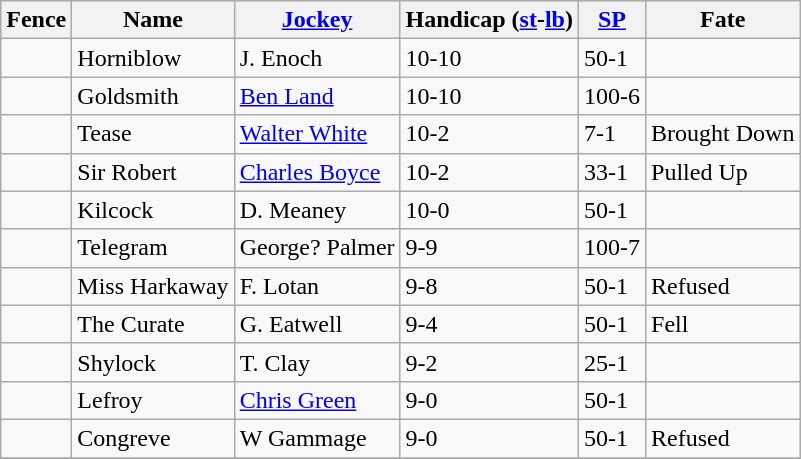<table class="wikitable sortable">
<tr>
<th>Fence</th>
<th>Name</th>
<th><a href='#'>Jockey</a></th>
<th>Handicap (<a href='#'>st</a>-<a href='#'>lb</a>)</th>
<th><a href='#'>SP</a></th>
<th>Fate</th>
</tr>
<tr>
<td></td>
<td>Horniblow</td>
<td>J. Enoch</td>
<td>10-10</td>
<td>50-1</td>
<td></td>
</tr>
<tr>
<td></td>
<td>Goldsmith</td>
<td><a href='#'>Ben Land</a></td>
<td>10-10</td>
<td>100-6</td>
<td></td>
</tr>
<tr>
<td></td>
<td>Tease</td>
<td><a href='#'>Walter White</a></td>
<td>10-2</td>
<td>7-1</td>
<td>Brought Down</td>
</tr>
<tr>
<td></td>
<td>Sir Robert</td>
<td><a href='#'>Charles Boyce</a></td>
<td>10-2</td>
<td>33-1</td>
<td>Pulled Up</td>
</tr>
<tr>
<td></td>
<td>Kilcock</td>
<td>D. Meaney</td>
<td>10-0</td>
<td>50-1</td>
<td></td>
</tr>
<tr>
<td></td>
<td>Telegram</td>
<td>George? Palmer</td>
<td>9-9</td>
<td>100-7</td>
<td></td>
</tr>
<tr>
<td></td>
<td>Miss Harkaway</td>
<td>F. Lotan</td>
<td>9-8</td>
<td>50-1</td>
<td>Refused</td>
</tr>
<tr>
<td></td>
<td>The Curate</td>
<td>G. Eatwell</td>
<td>9-4</td>
<td>50-1</td>
<td>Fell</td>
</tr>
<tr>
<td></td>
<td>Shylock</td>
<td>T. Clay</td>
<td>9-2</td>
<td>25-1</td>
<td></td>
</tr>
<tr>
<td></td>
<td>Lefroy</td>
<td><a href='#'>Chris Green</a></td>
<td>9-0</td>
<td>50-1</td>
<td></td>
</tr>
<tr>
<td></td>
<td>Congreve</td>
<td>W Gammage</td>
<td>9-0</td>
<td>50-1</td>
<td>Refused</td>
</tr>
<tr>
</tr>
</table>
